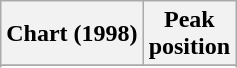<table class="wikitable sortable plainrowheaders" style="text-align:center">
<tr>
<th scope="col">Chart (1998)</th>
<th scope="col">Peak<br>position</th>
</tr>
<tr>
</tr>
<tr>
</tr>
</table>
